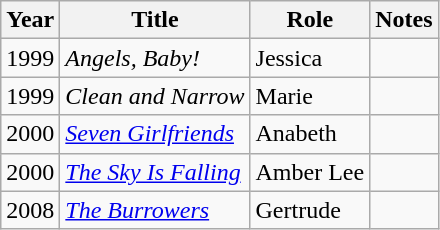<table class="wikitable sortable">
<tr>
<th>Year</th>
<th>Title</th>
<th>Role</th>
<th class="unsortable">Notes</th>
</tr>
<tr>
<td>1999</td>
<td><em>Angels, Baby!</em></td>
<td>Jessica</td>
<td></td>
</tr>
<tr>
<td>1999</td>
<td><em>Clean and Narrow</em></td>
<td>Marie</td>
<td></td>
</tr>
<tr>
<td>2000</td>
<td><em><a href='#'>Seven Girlfriends</a></em></td>
<td>Anabeth</td>
<td></td>
</tr>
<tr>
<td>2000</td>
<td><em><a href='#'>The Sky Is Falling</a></em></td>
<td>Amber Lee</td>
<td></td>
</tr>
<tr>
<td>2008</td>
<td><em><a href='#'>The Burrowers</a></em></td>
<td>Gertrude</td>
<td></td>
</tr>
</table>
